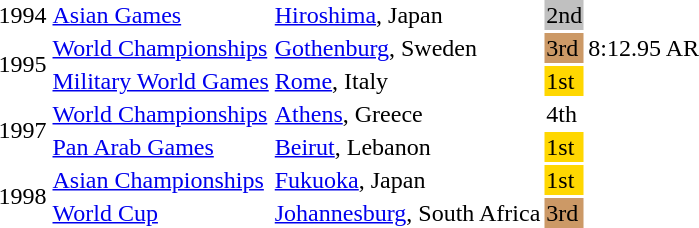<table>
<tr>
</tr>
<tr>
<td>1994</td>
<td><a href='#'>Asian Games</a></td>
<td><a href='#'>Hiroshima</a>, Japan</td>
<td bgcolor="silver">2nd</td>
<td></td>
</tr>
<tr>
<td rowspan=2>1995</td>
<td><a href='#'>World Championships</a></td>
<td><a href='#'>Gothenburg</a>, Sweden</td>
<td bgcolor=cc9966>3rd</td>
<td>8:12.95 AR</td>
</tr>
<tr>
<td><a href='#'>Military World Games</a></td>
<td><a href='#'>Rome</a>, Italy</td>
<td bgcolor="gold">1st</td>
<td></td>
</tr>
<tr>
<td rowspan=2>1997</td>
<td><a href='#'>World Championships</a></td>
<td><a href='#'>Athens</a>, Greece</td>
<td>4th</td>
<td></td>
</tr>
<tr>
<td><a href='#'>Pan Arab Games</a></td>
<td><a href='#'>Beirut</a>, Lebanon</td>
<td bgcolor="gold">1st</td>
<td></td>
</tr>
<tr>
<td rowspan=2>1998</td>
<td><a href='#'>Asian Championships</a></td>
<td><a href='#'>Fukuoka</a>, Japan</td>
<td bgcolor="gold">1st</td>
<td></td>
</tr>
<tr>
<td><a href='#'>World Cup</a></td>
<td><a href='#'>Johannesburg</a>, South Africa</td>
<td bgcolor=cc9966>3rd</td>
<td></td>
</tr>
</table>
